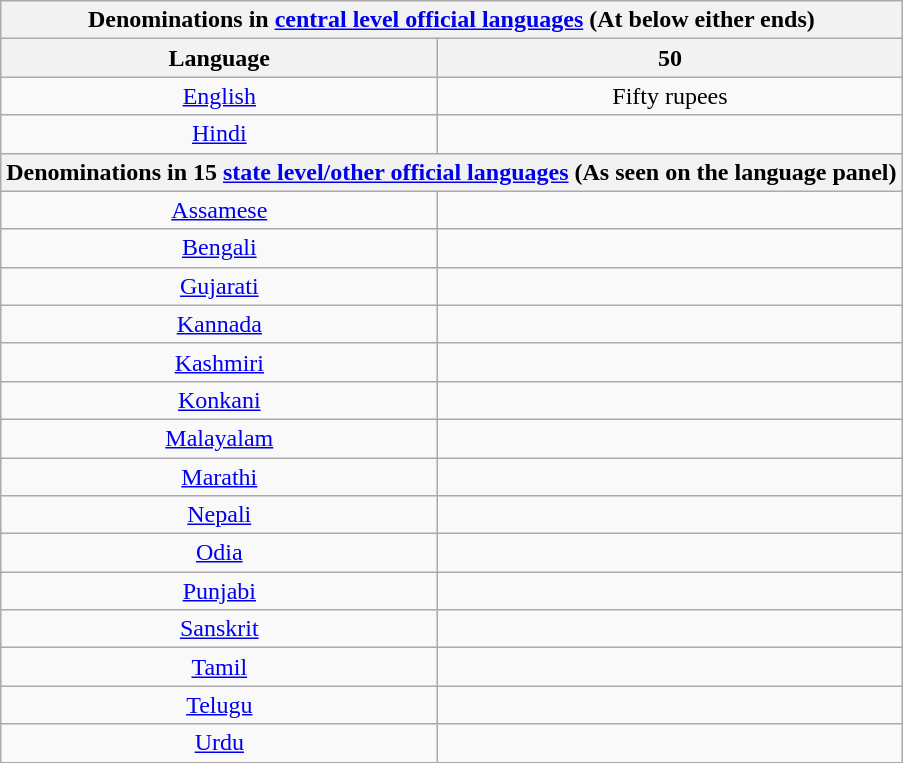<table class="wikitable" style="text-align:center">
<tr>
<th colspan="2">Denominations in <a href='#'>central level official languages</a> (At below either ends)</th>
</tr>
<tr>
<th>Language</th>
<th>50</th>
</tr>
<tr>
<td><a href='#'>English</a></td>
<td>Fifty rupees</td>
</tr>
<tr>
<td><a href='#'>Hindi</a></td>
<td></td>
</tr>
<tr>
<th colspan="12">Denominations in 15 <a href='#'>state level/other official languages</a> (As seen on the language panel)</th>
</tr>
<tr>
<td><a href='#'>Assamese</a></td>
<td></td>
</tr>
<tr>
<td><a href='#'>Bengali</a></td>
<td></td>
</tr>
<tr>
<td><a href='#'>Gujarati</a></td>
<td></td>
</tr>
<tr>
<td><a href='#'>Kannada</a></td>
<td></td>
</tr>
<tr>
<td><a href='#'>Kashmiri</a></td>
<td></td>
</tr>
<tr>
<td><a href='#'>Konkani</a></td>
<td></td>
</tr>
<tr>
<td><a href='#'>Malayalam</a></td>
<td></td>
</tr>
<tr>
<td><a href='#'>Marathi</a></td>
<td></td>
</tr>
<tr>
<td><a href='#'>Nepali</a></td>
<td></td>
</tr>
<tr>
<td><a href='#'>Odia</a></td>
<td></td>
</tr>
<tr>
<td><a href='#'>Punjabi</a></td>
<td></td>
</tr>
<tr>
<td><a href='#'>Sanskrit</a></td>
<td></td>
</tr>
<tr>
<td><a href='#'>Tamil</a></td>
<td></td>
</tr>
<tr>
<td><a href='#'>Telugu</a></td>
<td></td>
</tr>
<tr>
<td><a href='#'>Urdu</a></td>
<td></td>
</tr>
</table>
